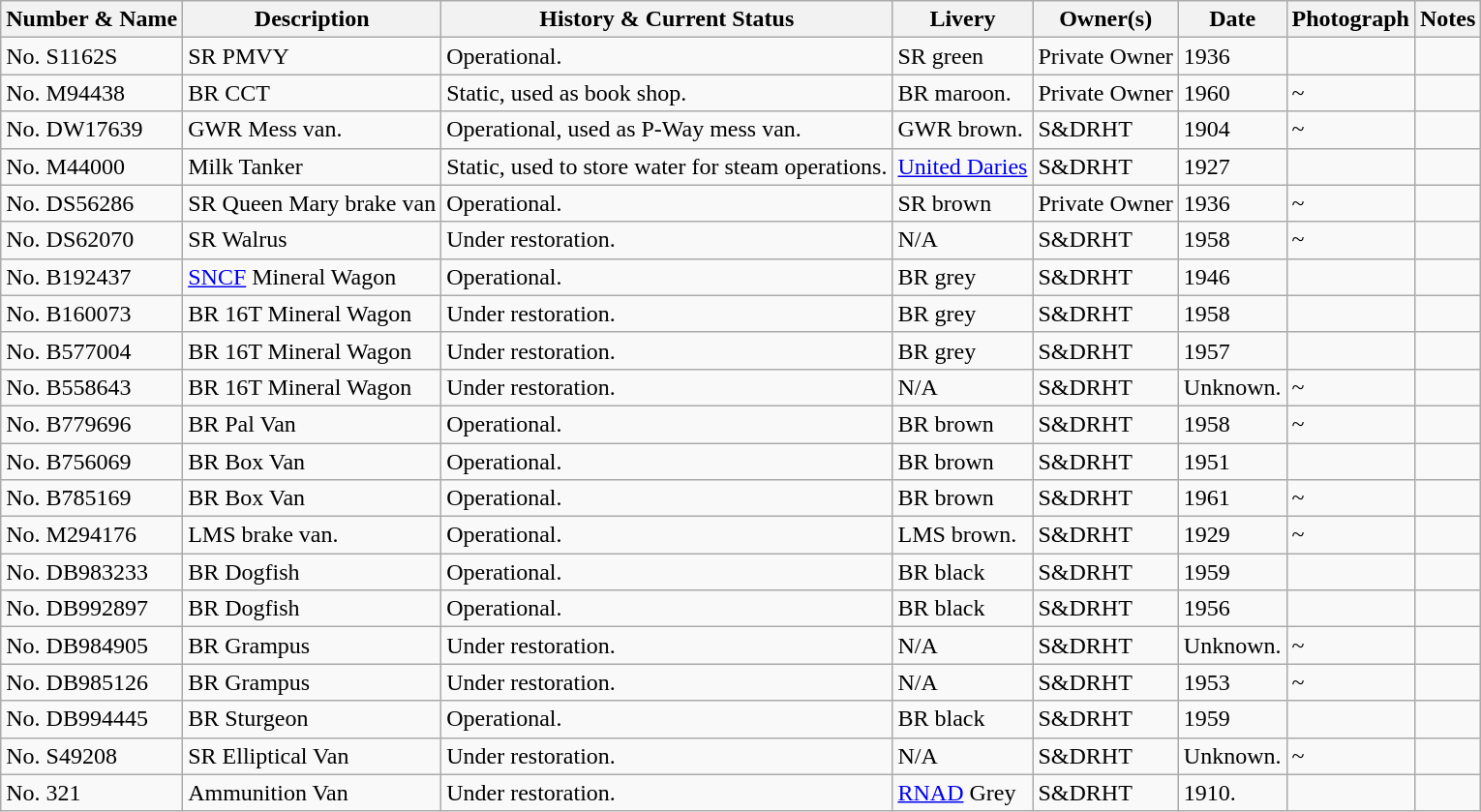<table class="wikitable">
<tr>
<th>Number & Name</th>
<th>Description</th>
<th>History & Current Status</th>
<th>Livery</th>
<th>Owner(s)</th>
<th>Date</th>
<th>Photograph</th>
<th>Notes</th>
</tr>
<tr>
<td>No. S1162S</td>
<td>SR PMVY</td>
<td>Operational.</td>
<td>SR green</td>
<td>Private Owner</td>
<td>1936</td>
<td></td>
<td></td>
</tr>
<tr>
<td>No. M94438</td>
<td>BR CCT</td>
<td>Static, used as book shop.</td>
<td>BR maroon.</td>
<td>Private Owner</td>
<td>1960</td>
<td>~</td>
<td></td>
</tr>
<tr>
<td>No. DW17639</td>
<td>GWR Mess van.</td>
<td>Operational, used as P-Way mess van.</td>
<td>GWR brown.</td>
<td>S&DRHT</td>
<td>1904</td>
<td>~</td>
<td></td>
</tr>
<tr>
<td>No. M44000</td>
<td>Milk Tanker</td>
<td>Static, used to store water for steam operations.</td>
<td><a href='#'>United Daries</a></td>
<td>S&DRHT</td>
<td>1927</td>
<td></td>
<td></td>
</tr>
<tr>
<td>No. DS56286</td>
<td>SR Queen Mary brake van</td>
<td>Operational.</td>
<td>SR brown</td>
<td>Private Owner</td>
<td>1936</td>
<td>~</td>
<td></td>
</tr>
<tr>
<td>No. DS62070</td>
<td>SR Walrus</td>
<td>Under restoration.</td>
<td>N/A</td>
<td>S&DRHT</td>
<td>1958</td>
<td>~</td>
<td></td>
</tr>
<tr>
<td>No. B192437</td>
<td><a href='#'>SNCF</a> Mineral Wagon</td>
<td>Operational.</td>
<td>BR grey</td>
<td>S&DRHT</td>
<td>1946</td>
<td></td>
<td></td>
</tr>
<tr>
<td>No. B160073</td>
<td>BR 16T Mineral Wagon</td>
<td>Under restoration.</td>
<td>BR grey</td>
<td>S&DRHT</td>
<td>1958</td>
<td></td>
<td></td>
</tr>
<tr>
<td>No. B577004</td>
<td>BR 16T Mineral Wagon</td>
<td>Under restoration.</td>
<td>BR grey</td>
<td>S&DRHT</td>
<td>1957</td>
<td></td>
<td></td>
</tr>
<tr>
<td>No. B558643</td>
<td>BR 16T Mineral Wagon</td>
<td>Under restoration.</td>
<td>N/A</td>
<td>S&DRHT</td>
<td>Unknown.</td>
<td>~</td>
<td></td>
</tr>
<tr>
<td>No. B779696</td>
<td>BR Pal Van</td>
<td>Operational.</td>
<td>BR brown</td>
<td>S&DRHT</td>
<td>1958</td>
<td>~</td>
<td></td>
</tr>
<tr>
<td>No. B756069</td>
<td>BR Box Van</td>
<td>Operational.</td>
<td>BR brown</td>
<td>S&DRHT</td>
<td>1951</td>
<td></td>
<td></td>
</tr>
<tr>
<td>No. B785169</td>
<td>BR Box Van</td>
<td>Operational.</td>
<td>BR brown</td>
<td>S&DRHT</td>
<td>1961</td>
<td>~</td>
<td></td>
</tr>
<tr>
<td>No. M294176</td>
<td>LMS brake van.</td>
<td>Operational.</td>
<td>LMS brown.</td>
<td>S&DRHT</td>
<td>1929</td>
<td>~</td>
<td></td>
</tr>
<tr>
<td>No. DB983233</td>
<td>BR Dogfish</td>
<td>Operational.</td>
<td>BR black</td>
<td>S&DRHT</td>
<td>1959</td>
<td></td>
<td></td>
</tr>
<tr>
<td>No. DB992897</td>
<td>BR Dogfish</td>
<td>Operational.</td>
<td>BR black</td>
<td>S&DRHT</td>
<td>1956</td>
<td></td>
<td></td>
</tr>
<tr>
<td>No. DB984905</td>
<td>BR Grampus</td>
<td>Under restoration.</td>
<td>N/A</td>
<td>S&DRHT</td>
<td>Unknown.</td>
<td>~</td>
<td></td>
</tr>
<tr>
<td>No. DB985126</td>
<td>BR Grampus</td>
<td>Under restoration.</td>
<td>N/A</td>
<td>S&DRHT</td>
<td>1953</td>
<td>~</td>
<td></td>
</tr>
<tr>
<td>No. DB994445</td>
<td>BR Sturgeon</td>
<td>Operational.</td>
<td>BR black</td>
<td>S&DRHT</td>
<td>1959</td>
<td></td>
<td></td>
</tr>
<tr>
<td>No. S49208</td>
<td>SR Elliptical Van</td>
<td>Under restoration.</td>
<td>N/A</td>
<td>S&DRHT</td>
<td>Unknown.</td>
<td>~</td>
<td></td>
</tr>
<tr>
<td>No. 321</td>
<td>Ammunition Van</td>
<td>Under restoration.</td>
<td><a href='#'>RNAD</a> Grey</td>
<td>S&DRHT</td>
<td>1910.</td>
<td></td>
<td></td>
</tr>
</table>
